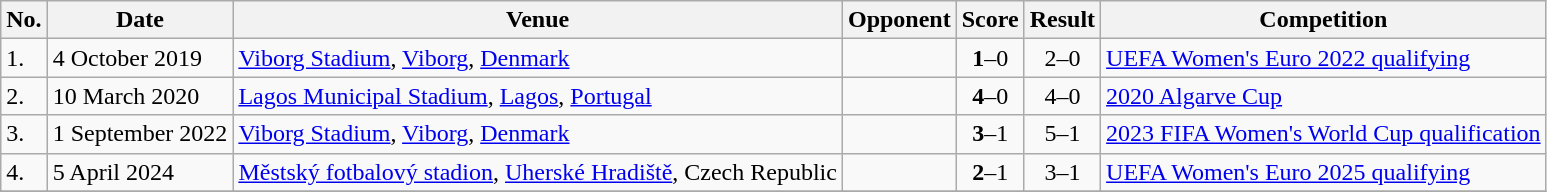<table class="wikitable">
<tr>
<th>No.</th>
<th>Date</th>
<th>Venue</th>
<th>Opponent</th>
<th>Score</th>
<th>Result</th>
<th>Competition</th>
</tr>
<tr>
<td>1.</td>
<td>4 October 2019</td>
<td><a href='#'>Viborg Stadium</a>, <a href='#'>Viborg</a>, <a href='#'>Denmark</a></td>
<td></td>
<td align=center><strong>1</strong>–0</td>
<td align=center>2–0</td>
<td><a href='#'>UEFA Women's Euro 2022 qualifying</a></td>
</tr>
<tr>
<td>2.</td>
<td>10 March 2020</td>
<td><a href='#'>Lagos Municipal Stadium</a>, <a href='#'>Lagos</a>, <a href='#'>Portugal</a></td>
<td></td>
<td align=center><strong>4</strong>–0</td>
<td align=center>4–0</td>
<td><a href='#'>2020 Algarve Cup</a></td>
</tr>
<tr>
<td>3.</td>
<td>1 September 2022</td>
<td><a href='#'>Viborg Stadium</a>, <a href='#'>Viborg</a>, <a href='#'>Denmark</a></td>
<td></td>
<td align=center><strong>3</strong>–1</td>
<td align=center>5–1</td>
<td><a href='#'>2023 FIFA Women's World Cup qualification</a></td>
</tr>
<tr>
<td>4.</td>
<td>5 April 2024</td>
<td><a href='#'>Městský fotbalový stadion</a>, <a href='#'>Uherské Hradiště</a>, Czech Republic</td>
<td></td>
<td align=center><strong>2</strong>–1</td>
<td align=center>3–1</td>
<td><a href='#'>UEFA Women's Euro 2025 qualifying</a></td>
</tr>
<tr>
</tr>
</table>
